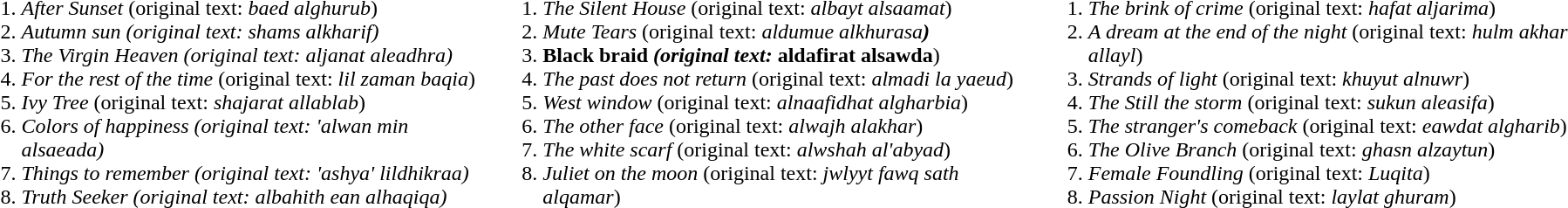<table>
<tr>
<td><br><ol><li><em>After Sunset</em> (original text: <em>baed alghurub</em>)</li><li><em>Autumn sun (original text: shams alkharif)</em></li><li><em>The Virgin Heaven (original text: aljanat aleadhra)</em></li><li><em>For the rest of the time</em> (original text: <em>lil zaman baqia</em>)</li><li><em>Ivy Tree</em> (original text: <em>shajarat allablab</em>)</li><li><em>Colors of happiness (original text: 'alwan min alsaeada)</em></li><li><em>Things to remember (original text: 'ashya' lildhikraa)</em></li><li><em>Truth Seeker (original text: albahith ean alhaqiqa)</em></li></ol></td>
<td><br><ol><li><em>The Silent House</em> (original text: <em>albayt alsaamat</em>)</li><li><em>Mute Tears</em> (original text: <em>aldumue alkhurasa<strong>)</li><li></em>Black braid<em> (original text: </em>aldafirat alsawda</strong>)</li><li><em>The past does not return</em> (original text: <em>almadi la yaeud</em>)</li><li><em>West window</em> (original text: <em>alnaafidhat algharbia</em>)</li><li><em>The other face</em> (original text: <em>alwajh alakhar</em>)</li><li><em>The white scarf</em> (original text: <em>alwshah al'abyad</em>)</li><li><em>Juliet on the moon</em> (original text: <em>jwlyyt fawq sath alqamar</em>)</li></ol></td>
<td><br><ol><li><em>The brink of crime</em> (original text: <em>hafat aljarima</em>)</li><li><em>A dream at the end of the night</em> (original text: <em>hulm akhar allayl</em>)</li><li><em>Strands of light</em> (original text: <em>khuyut alnuwr</em>)</li><li><em>The Still the storm</em> (original text: <em>sukun aleasifa</em>)</li><li><em>The stranger's comeback</em> (original text: <em>eawdat algharib</em>)</li><li><em>The Olive Branch</em> (original text: <em>ghasn alzaytun</em>)</li><li><em>Female Foundling</em> (original text: <em>Luqita</em>)</li><li><em>Passion Night</em> (original text: <em>laylat ghuram</em>)</li></ol></td>
</tr>
</table>
